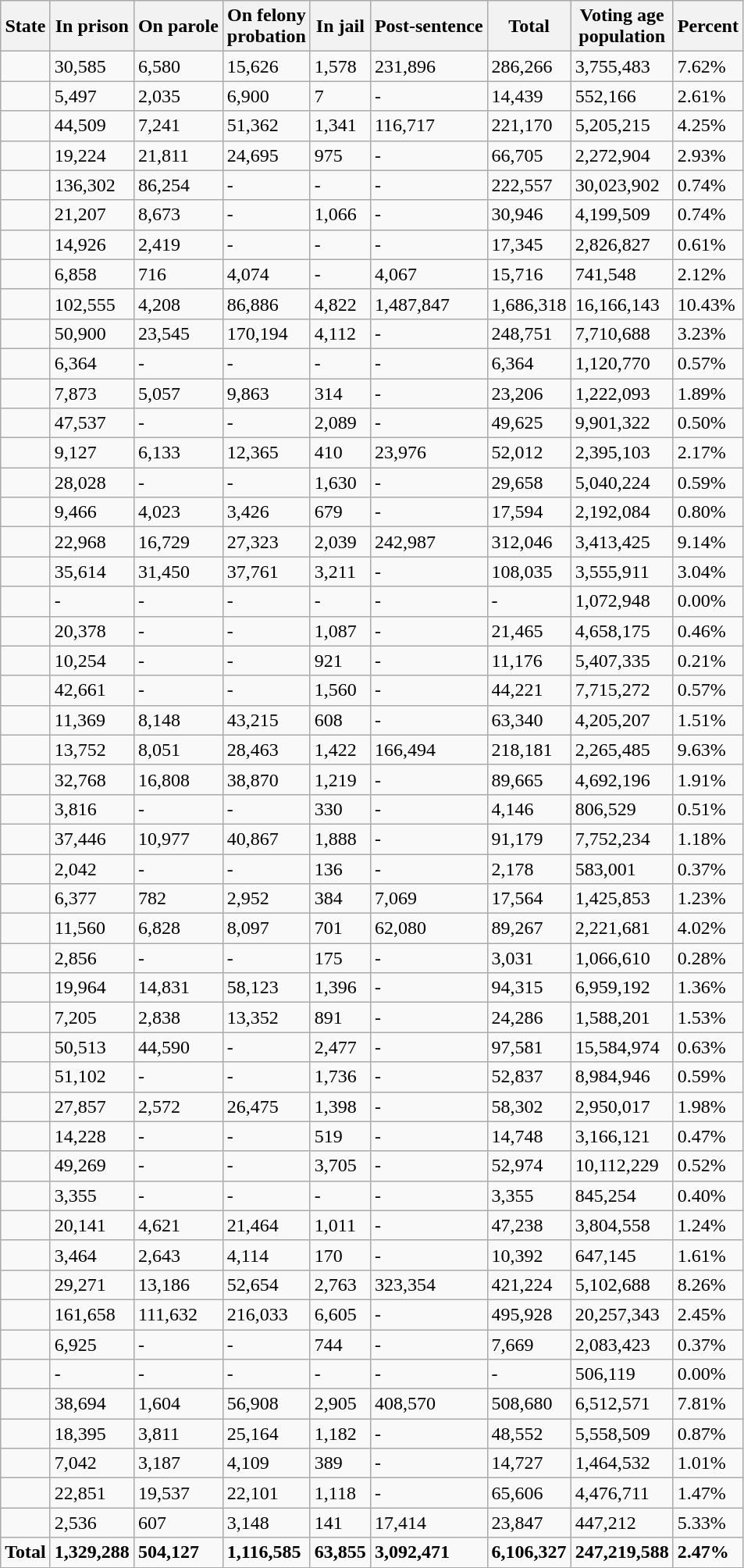<table class="wikitable sortable">
<tr>
<th>State</th>
<th>In prison</th>
<th>On parole</th>
<th>On felony<br>probation</th>
<th>In jail</th>
<th>Post-sentence</th>
<th>Total</th>
<th>Voting age<br>population</th>
<th>Percent</th>
</tr>
<tr>
<td></td>
<td>30,585</td>
<td>6,580</td>
<td>15,626</td>
<td>1,578</td>
<td>231,896</td>
<td>286,266</td>
<td>3,755,483</td>
<td>7.62%</td>
</tr>
<tr>
<td></td>
<td>5,497</td>
<td>2,035</td>
<td>6,900</td>
<td>7</td>
<td>-</td>
<td>14,439</td>
<td>552,166</td>
<td>2.61%</td>
</tr>
<tr>
<td></td>
<td>44,509</td>
<td>7,241</td>
<td>51,362</td>
<td>1,341</td>
<td>116,717</td>
<td>221,170</td>
<td>5,205,215</td>
<td>4.25%</td>
</tr>
<tr>
<td></td>
<td>19,224</td>
<td>21,811</td>
<td>24,695</td>
<td>975</td>
<td>-</td>
<td>66,705</td>
<td>2,272,904</td>
<td>2.93%</td>
</tr>
<tr>
<td></td>
<td>136,302</td>
<td>86,254</td>
<td>-</td>
<td>-</td>
<td>-</td>
<td>222,557</td>
<td>30,023,902</td>
<td>0.74%</td>
</tr>
<tr>
<td></td>
<td>21,207</td>
<td>8,673</td>
<td>-</td>
<td>1,066</td>
<td>-</td>
<td>30,946</td>
<td>4,199,509</td>
<td>0.74%</td>
</tr>
<tr>
<td></td>
<td>14,926</td>
<td>2,419</td>
<td>-</td>
<td>-</td>
<td>-</td>
<td>17,345</td>
<td>2,826,827</td>
<td>0.61%</td>
</tr>
<tr>
<td></td>
<td>6,858</td>
<td>716</td>
<td>4,074</td>
<td>-</td>
<td>4,067</td>
<td>15,716</td>
<td>741,548</td>
<td>2.12%</td>
</tr>
<tr>
<td></td>
<td>102,555</td>
<td>4,208</td>
<td>86,886</td>
<td>4,822</td>
<td>1,487,847</td>
<td>1,686,318</td>
<td>16,166,143</td>
<td>10.43%</td>
</tr>
<tr>
<td></td>
<td>50,900</td>
<td>23,545</td>
<td>170,194</td>
<td>4,112</td>
<td>-</td>
<td>248,751</td>
<td>7,710,688</td>
<td>3.23%</td>
</tr>
<tr>
<td></td>
<td>6,364</td>
<td>-</td>
<td>-</td>
<td>-</td>
<td>-</td>
<td>6,364</td>
<td>1,120,770</td>
<td>0.57%</td>
</tr>
<tr>
<td></td>
<td>7,873</td>
<td>5,057</td>
<td>9,863</td>
<td>314</td>
<td>-</td>
<td>23,206</td>
<td>1,222,093</td>
<td>1.89%</td>
</tr>
<tr>
<td></td>
<td>47,537</td>
<td>-</td>
<td>-</td>
<td>2,089</td>
<td>-</td>
<td>49,625</td>
<td>9,901,322</td>
<td>0.50%</td>
</tr>
<tr>
<td></td>
<td>9,127</td>
<td>6,133</td>
<td>12,365</td>
<td>410</td>
<td>23,976</td>
<td>52,012</td>
<td>2,395,103</td>
<td>2.17%</td>
</tr>
<tr>
<td></td>
<td>28,028</td>
<td>-</td>
<td>-</td>
<td>1,630</td>
<td>-</td>
<td>29,658</td>
<td>5,040,224</td>
<td>0.59%</td>
</tr>
<tr>
<td></td>
<td>9,466</td>
<td>4,023</td>
<td>3,426</td>
<td>679</td>
<td>-</td>
<td>17,594</td>
<td>2,192,084</td>
<td>0.80%</td>
</tr>
<tr>
<td></td>
<td>22,968</td>
<td>16,729</td>
<td>27,323</td>
<td>2,039</td>
<td>242,987</td>
<td>312,046</td>
<td>3,413,425</td>
<td>9.14%</td>
</tr>
<tr>
<td></td>
<td>35,614</td>
<td>31,450</td>
<td>37,761</td>
<td>3,211</td>
<td>-</td>
<td>108,035</td>
<td>3,555,911</td>
<td>3.04%</td>
</tr>
<tr>
<td></td>
<td>-</td>
<td>-</td>
<td>-</td>
<td>-</td>
<td>-</td>
<td>-</td>
<td>1,072,948</td>
<td>0.00%</td>
</tr>
<tr>
<td></td>
<td>20,378</td>
<td>-</td>
<td>-</td>
<td>1,087</td>
<td>-</td>
<td>21,465</td>
<td>4,658,175</td>
<td>0.46%</td>
</tr>
<tr>
<td></td>
<td>10,254</td>
<td>-</td>
<td>-</td>
<td>921</td>
<td>-</td>
<td>11,176</td>
<td>5,407,335</td>
<td>0.21%</td>
</tr>
<tr>
<td></td>
<td>42,661</td>
<td>-</td>
<td>-</td>
<td>1,560</td>
<td>-</td>
<td>44,221</td>
<td>7,715,272</td>
<td>0.57%</td>
</tr>
<tr>
<td></td>
<td>11,369</td>
<td>8,148</td>
<td>43,215</td>
<td>608</td>
<td>-</td>
<td>63,340</td>
<td>4,205,207</td>
<td>1.51%</td>
</tr>
<tr>
<td></td>
<td>13,752</td>
<td>8,051</td>
<td>28,463</td>
<td>1,422</td>
<td>166,494</td>
<td>218,181</td>
<td>2,265,485</td>
<td>9.63%</td>
</tr>
<tr>
<td></td>
<td>32,768</td>
<td>16,808</td>
<td>38,870</td>
<td>1,219</td>
<td>-</td>
<td>89,665</td>
<td>4,692,196</td>
<td>1.91%</td>
</tr>
<tr>
<td></td>
<td>3,816</td>
<td>-</td>
<td>-</td>
<td>330</td>
<td>-</td>
<td>4,146</td>
<td>806,529</td>
<td>0.51%</td>
</tr>
<tr>
<td></td>
<td>37,446</td>
<td>10,977</td>
<td>40,867</td>
<td>1,888</td>
<td>-</td>
<td>91,179</td>
<td>7,752,234</td>
<td>1.18%</td>
</tr>
<tr>
<td></td>
<td>2,042</td>
<td>-</td>
<td>-</td>
<td>136</td>
<td>-</td>
<td>2,178</td>
<td>583,001</td>
<td>0.37%</td>
</tr>
<tr>
<td></td>
<td>6,377</td>
<td>782</td>
<td>2,952</td>
<td>384</td>
<td>7,069</td>
<td>17,564</td>
<td>1,425,853</td>
<td>1.23%</td>
</tr>
<tr>
<td></td>
<td>11,560</td>
<td>6,828</td>
<td>8,097</td>
<td>701</td>
<td>62,080</td>
<td>89,267</td>
<td>2,221,681</td>
<td>4.02%</td>
</tr>
<tr>
<td></td>
<td>2,856</td>
<td>-</td>
<td>-</td>
<td>175</td>
<td>-</td>
<td>3,031</td>
<td>1,066,610</td>
<td>0.28%</td>
</tr>
<tr>
<td></td>
<td>19,964</td>
<td>14,831</td>
<td>58,123</td>
<td>1,396</td>
<td>-</td>
<td>94,315</td>
<td>6,959,192</td>
<td>1.36%</td>
</tr>
<tr>
<td></td>
<td>7,205</td>
<td>2,838</td>
<td>13,352</td>
<td>891</td>
<td>-</td>
<td>24,286</td>
<td>1,588,201</td>
<td>1.53%</td>
</tr>
<tr>
<td></td>
<td>50,513</td>
<td>44,590</td>
<td>-</td>
<td>2,477</td>
<td>-</td>
<td>97,581</td>
<td>15,584,974</td>
<td>0.63%</td>
</tr>
<tr>
<td></td>
<td>51,102</td>
<td>-</td>
<td>-</td>
<td>1,736</td>
<td>-</td>
<td>52,837</td>
<td>8,984,946</td>
<td>0.59%</td>
</tr>
<tr>
<td></td>
<td>27,857</td>
<td>2,572</td>
<td>26,475</td>
<td>1,398</td>
<td>-</td>
<td>58,302</td>
<td>2,950,017</td>
<td>1.98%</td>
</tr>
<tr>
<td></td>
<td>14,228</td>
<td>-</td>
<td>-</td>
<td>519</td>
<td>-</td>
<td>14,748</td>
<td>3,166,121</td>
<td>0.47%</td>
</tr>
<tr>
<td></td>
<td>49,269</td>
<td>-</td>
<td>-</td>
<td>3,705</td>
<td>-</td>
<td>52,974</td>
<td>10,112,229</td>
<td>0.52%</td>
</tr>
<tr>
<td></td>
<td>3,355</td>
<td>-</td>
<td>-</td>
<td>-</td>
<td>-</td>
<td>3,355</td>
<td>845,254</td>
<td>0.40%</td>
</tr>
<tr>
<td></td>
<td>20,141</td>
<td>4,621</td>
<td>21,464</td>
<td>1,011</td>
<td>-</td>
<td>47,238</td>
<td>3,804,558</td>
<td>1.24%</td>
</tr>
<tr>
<td></td>
<td>3,464</td>
<td>2,643</td>
<td>4,114</td>
<td>170</td>
<td>-</td>
<td>10,392</td>
<td>647,145</td>
<td>1.61%</td>
</tr>
<tr>
<td></td>
<td>29,271</td>
<td>13,186</td>
<td>52,654</td>
<td>2,763</td>
<td>323,354</td>
<td>421,224</td>
<td>5,102,688</td>
<td>8.26%</td>
</tr>
<tr>
<td></td>
<td>161,658</td>
<td>111,632</td>
<td>216,033</td>
<td>6,605</td>
<td>-</td>
<td>495,928</td>
<td>20,257,343</td>
<td>2.45%</td>
</tr>
<tr>
<td></td>
<td>6,925</td>
<td>-</td>
<td>-</td>
<td>744</td>
<td>-</td>
<td>7,669</td>
<td>2,083,423</td>
<td>0.37%</td>
</tr>
<tr>
<td></td>
<td>-</td>
<td>-</td>
<td>-</td>
<td>-</td>
<td>-</td>
<td>-</td>
<td>506,119</td>
<td>0.00%</td>
</tr>
<tr>
<td></td>
<td>38,694</td>
<td>1,604</td>
<td>56,908</td>
<td>2,905</td>
<td>408,570</td>
<td>508,680</td>
<td>6,512,571</td>
<td>7.81%</td>
</tr>
<tr>
<td></td>
<td>18,395</td>
<td>3,811</td>
<td>25,164</td>
<td>1,182</td>
<td>-</td>
<td>48,552</td>
<td>5,558,509</td>
<td>0.87%</td>
</tr>
<tr>
<td></td>
<td>7,042</td>
<td>3,187</td>
<td>4,109</td>
<td>389</td>
<td>-</td>
<td>14,727</td>
<td>1,464,532</td>
<td>1.01%</td>
</tr>
<tr>
<td></td>
<td>22,851</td>
<td>19,537</td>
<td>22,101</td>
<td>1,118</td>
<td>-</td>
<td>65,606</td>
<td>4,476,711</td>
<td>1.47%</td>
</tr>
<tr>
<td></td>
<td>2,536</td>
<td>607</td>
<td>3,148</td>
<td>141</td>
<td>17,414</td>
<td>23,847</td>
<td>447,212</td>
<td>5.33%</td>
</tr>
<tr>
<td><strong>Total</strong></td>
<td><strong>1,329,288</strong></td>
<td><strong>504,127</strong></td>
<td><strong>1,116,585</strong></td>
<td><strong>63,855</strong></td>
<td><strong>3,092,471</strong></td>
<td><strong>6,106,327</strong></td>
<td><strong>247,219,588</strong></td>
<td><strong>2.47%</strong></td>
</tr>
</table>
